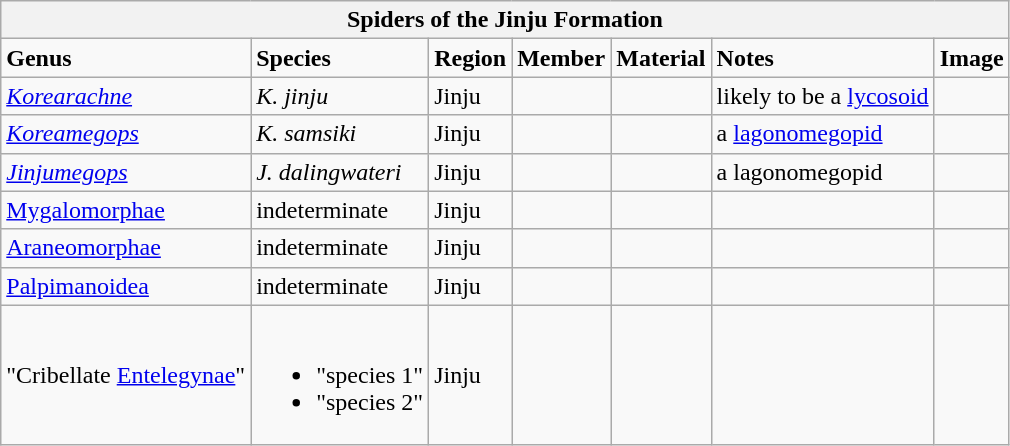<table class="wikitable">
<tr>
<th colspan="7">Spiders of the Jinju Formation</th>
</tr>
<tr>
<td><strong>Genus</strong></td>
<td><strong>Species</strong></td>
<td><strong>Region</strong></td>
<td><strong>Member</strong></td>
<td><strong>Material</strong></td>
<td><strong>Notes</strong></td>
<td><strong>Image</strong></td>
</tr>
<tr>
<td><em><a href='#'>Korearachne</a></em></td>
<td><em>K. jinju</em></td>
<td>Jinju</td>
<td></td>
<td></td>
<td>likely to be a <a href='#'>lycosoid</a></td>
<td></td>
</tr>
<tr>
<td><em><a href='#'>Koreamegops</a></em></td>
<td><em>K. samsiki</em></td>
<td>Jinju</td>
<td></td>
<td></td>
<td>a <a href='#'>lagonomegopid</a></td>
<td></td>
</tr>
<tr>
<td><em><a href='#'>Jinjumegops</a></em></td>
<td><em>J. dalingwateri</em></td>
<td>Jinju</td>
<td></td>
<td></td>
<td>a lagonomegopid</td>
<td></td>
</tr>
<tr>
<td><a href='#'>Mygalomorphae</a></td>
<td>indeterminate</td>
<td>Jinju</td>
<td></td>
<td></td>
<td></td>
<td></td>
</tr>
<tr>
<td><a href='#'>Araneomorphae</a></td>
<td>indeterminate</td>
<td>Jinju</td>
<td></td>
<td></td>
<td></td>
<td></td>
</tr>
<tr>
<td><a href='#'>Palpimanoidea</a></td>
<td>indeterminate</td>
<td>Jinju</td>
<td></td>
<td></td>
<td></td>
<td></td>
</tr>
<tr>
<td>"Cribellate <a href='#'>Entelegynae</a>"</td>
<td><br><ul><li>"species 1"</li><li>"species 2"</li></ul></td>
<td>Jinju</td>
<td></td>
<td></td>
<td></td>
<td></td>
</tr>
</table>
